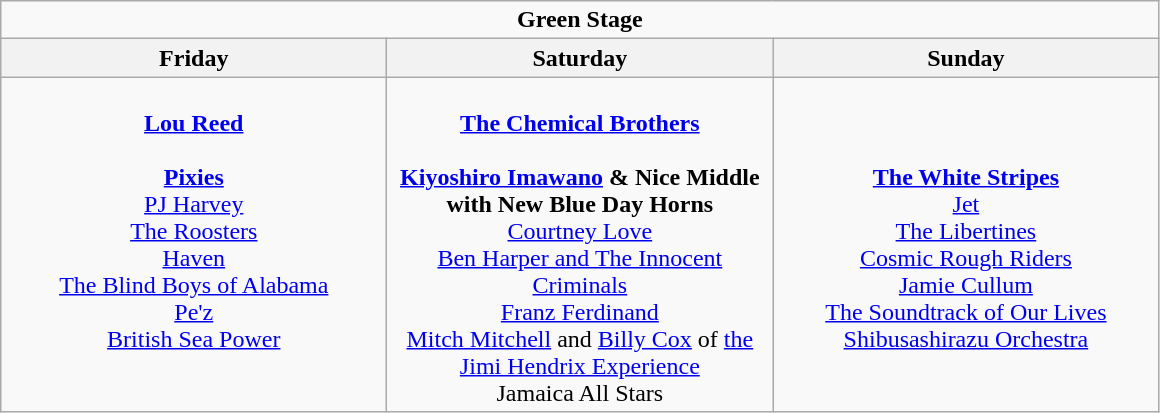<table class="wikitable">
<tr>
<td colspan="3" style="text-align:center;"><strong>Green Stage</strong></td>
</tr>
<tr>
<th>Friday</th>
<th>Saturday</th>
<th>Sunday</th>
</tr>
<tr>
<td style="text-align:center; vertical-align:top; width:250px;"><br><strong><a href='#'>Lou Reed</a></strong>
<br>
<br> <strong><a href='#'>Pixies</a></strong>
<br> <a href='#'>PJ Harvey</a>
<br> <a href='#'>The Roosters</a>
<br> <a href='#'>Haven</a>
<br> <a href='#'>The Blind Boys of Alabama</a>
<br> <a href='#'>Pe'z</a>
<br> <a href='#'>British Sea Power</a></td>
<td style="text-align:center; vertical-align:top; width:250px;"><br><strong><a href='#'>The Chemical Brothers</a></strong>
<br>
<br> <strong><a href='#'>Kiyoshiro Imawano</a> & Nice Middle with New Blue Day Horns</strong>
<br> <a href='#'>Courtney Love</a>
<br> <a href='#'>Ben Harper and The Innocent Criminals</a>
<br> <a href='#'>Franz Ferdinand</a>
<br> <a href='#'>Mitch Mitchell</a> and <a href='#'>Billy Cox</a> of <a href='#'>the Jimi Hendrix Experience</a>
<br> Jamaica All Stars</td>
<td style="text-align:center; vertical-align:top; width:250px;"><br><strong></strong>
<br>
<br> <strong><a href='#'>The White Stripes</a></strong>
<br> <a href='#'>Jet</a>
<br> <a href='#'>The Libertines</a>
<br> <a href='#'>Cosmic Rough Riders</a>
<br> <a href='#'>Jamie Cullum</a>
<br> <a href='#'>The Soundtrack of Our Lives</a>
<br> <a href='#'>Shibusashirazu Orchestra</a></td>
</tr>
</table>
